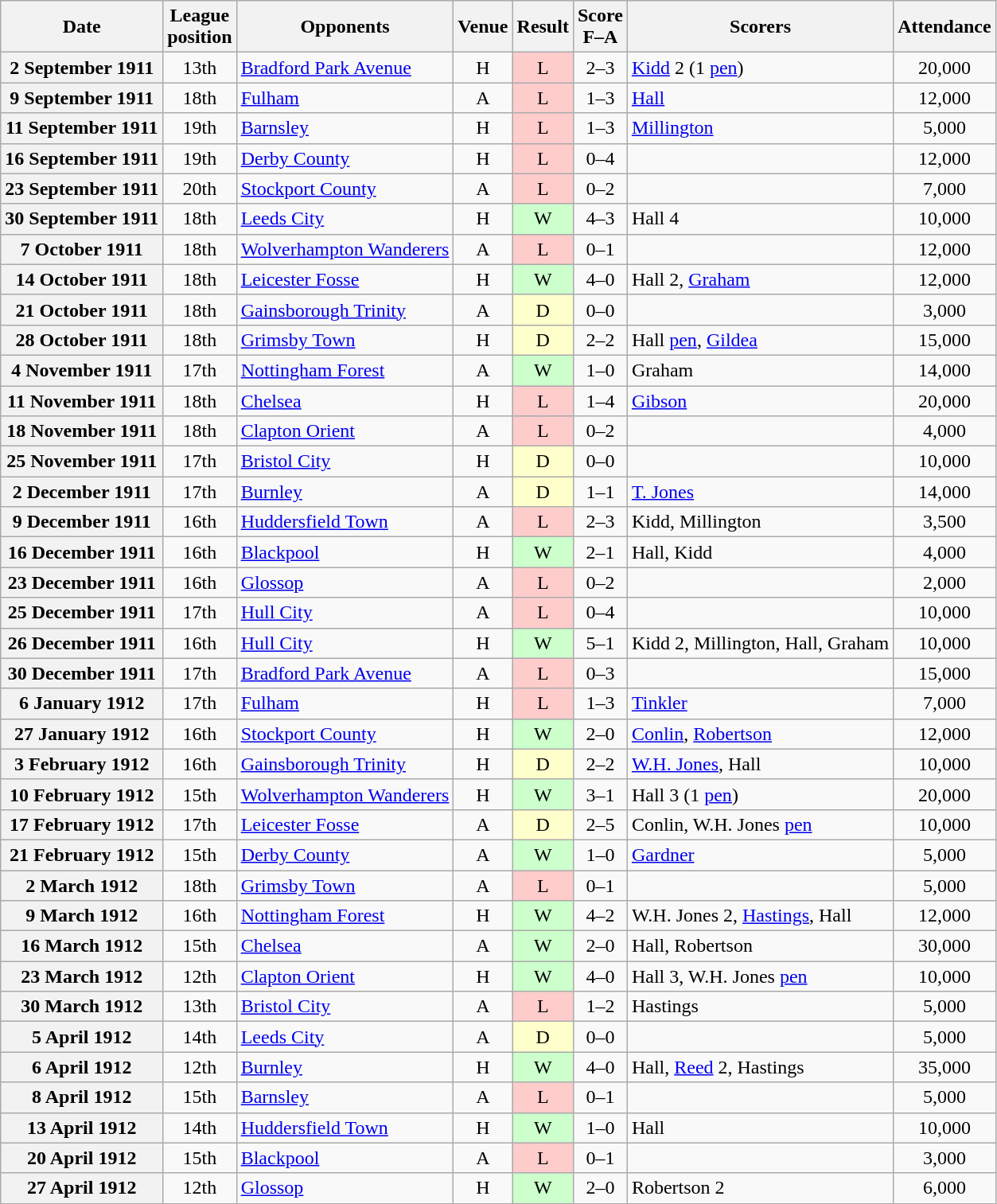<table class="wikitable plainrowheaders" style="text-align:center">
<tr>
<th scope="col">Date</th>
<th scope="col">League<br>position</th>
<th scope="col">Opponents</th>
<th scope="col">Venue</th>
<th scope="col">Result</th>
<th scope="col">Score<br>F–A</th>
<th scope="col">Scorers</th>
<th scope="col">Attendance</th>
</tr>
<tr>
<th scope="row">2 September 1911</th>
<td>13th</td>
<td align="left"><a href='#'>Bradford Park Avenue</a></td>
<td>H</td>
<td style=background:#fcc>L</td>
<td>2–3</td>
<td align="left"><a href='#'>Kidd</a> 2 (1 <a href='#'>pen</a>)</td>
<td>20,000</td>
</tr>
<tr>
<th scope="row">9 September 1911</th>
<td>18th</td>
<td align="left"><a href='#'>Fulham</a></td>
<td>A</td>
<td style=background:#fcc>L</td>
<td>1–3</td>
<td align="left"><a href='#'>Hall</a></td>
<td>12,000</td>
</tr>
<tr>
<th scope="row">11 September 1911</th>
<td>19th</td>
<td align="left"><a href='#'>Barnsley</a></td>
<td>H</td>
<td style=background:#fcc>L</td>
<td>1–3</td>
<td align="left"><a href='#'>Millington</a></td>
<td>5,000</td>
</tr>
<tr>
<th scope="row">16 September 1911</th>
<td>19th</td>
<td align="left"><a href='#'>Derby County</a></td>
<td>H</td>
<td style=background:#fcc>L</td>
<td>0–4</td>
<td></td>
<td>12,000</td>
</tr>
<tr>
<th scope="row">23 September 1911</th>
<td>20th</td>
<td align="left"><a href='#'>Stockport County</a></td>
<td>A</td>
<td style=background:#fcc>L</td>
<td>0–2</td>
<td></td>
<td>7,000</td>
</tr>
<tr>
<th scope="row">30 September 1911</th>
<td>18th</td>
<td align="left"><a href='#'>Leeds City</a></td>
<td>H</td>
<td style=background:#cfc>W</td>
<td>4–3</td>
<td align="left">Hall 4</td>
<td>10,000</td>
</tr>
<tr>
<th scope="row">7 October 1911</th>
<td>18th</td>
<td align="left"><a href='#'>Wolverhampton Wanderers</a></td>
<td>A</td>
<td style=background:#fcc>L</td>
<td>0–1</td>
<td></td>
<td>12,000</td>
</tr>
<tr>
<th scope="row">14 October 1911</th>
<td>18th</td>
<td align="left"><a href='#'>Leicester Fosse</a></td>
<td>H</td>
<td style=background:#cfc>W</td>
<td>4–0</td>
<td align="left">Hall 2, <a href='#'>Graham</a></td>
<td>12,000</td>
</tr>
<tr>
<th scope="row">21 October 1911</th>
<td>18th</td>
<td align="left"><a href='#'>Gainsborough Trinity</a></td>
<td>A</td>
<td style=background:#ffc>D</td>
<td>0–0</td>
<td></td>
<td>3,000</td>
</tr>
<tr>
<th scope="row">28 October 1911</th>
<td>18th</td>
<td align="left"><a href='#'>Grimsby Town</a></td>
<td>H</td>
<td style=background:#ffc>D</td>
<td>2–2</td>
<td align="left">Hall <a href='#'>pen</a>, <a href='#'>Gildea</a></td>
<td>15,000</td>
</tr>
<tr>
<th scope="row">4 November 1911</th>
<td>17th</td>
<td align="left"><a href='#'>Nottingham Forest</a></td>
<td>A</td>
<td style=background:#cfc>W</td>
<td>1–0</td>
<td align="left">Graham</td>
<td>14,000</td>
</tr>
<tr>
<th scope="row">11 November 1911</th>
<td>18th</td>
<td align="left"><a href='#'>Chelsea</a></td>
<td>H</td>
<td style=background:#fcc>L</td>
<td>1–4</td>
<td align="left"><a href='#'>Gibson</a></td>
<td>20,000</td>
</tr>
<tr>
<th scope="row">18 November 1911</th>
<td>18th</td>
<td align="left"><a href='#'>Clapton Orient</a></td>
<td>A</td>
<td style=background:#fcc>L</td>
<td>0–2</td>
<td></td>
<td>4,000</td>
</tr>
<tr>
<th scope="row">25 November 1911</th>
<td>17th</td>
<td align="left"><a href='#'>Bristol City</a></td>
<td>H</td>
<td style=background:#ffc>D</td>
<td>0–0</td>
<td></td>
<td>10,000</td>
</tr>
<tr>
<th scope="row">2 December 1911</th>
<td>17th</td>
<td align="left"><a href='#'>Burnley</a></td>
<td>A</td>
<td style=background:#ffc>D</td>
<td>1–1</td>
<td align="left"><a href='#'>T. Jones</a></td>
<td>14,000</td>
</tr>
<tr>
<th scope="row">9 December 1911</th>
<td>16th</td>
<td align="left"><a href='#'>Huddersfield Town</a></td>
<td>A</td>
<td style=background:#fcc>L</td>
<td>2–3</td>
<td align="left">Kidd, Millington</td>
<td>3,500</td>
</tr>
<tr>
<th scope="row">16 December 1911</th>
<td>16th</td>
<td align="left"><a href='#'>Blackpool</a></td>
<td>H</td>
<td style=background:#cfc>W</td>
<td>2–1</td>
<td align="left">Hall, Kidd</td>
<td>4,000</td>
</tr>
<tr>
<th scope="row">23 December 1911</th>
<td>16th</td>
<td align="left"><a href='#'>Glossop</a></td>
<td>A</td>
<td style=background:#fcc>L</td>
<td>0–2</td>
<td></td>
<td>2,000</td>
</tr>
<tr>
<th scope="row">25 December 1911</th>
<td>17th</td>
<td align="left"><a href='#'>Hull City</a></td>
<td>A</td>
<td style=background:#fcc>L</td>
<td>0–4</td>
<td></td>
<td>10,000</td>
</tr>
<tr>
<th scope="row">26 December 1911</th>
<td>16th</td>
<td align="left"><a href='#'>Hull City</a></td>
<td>H</td>
<td style=background:#cfc>W</td>
<td>5–1</td>
<td align="left">Kidd 2, Millington, Hall, Graham</td>
<td>10,000</td>
</tr>
<tr>
<th scope="row">30 December 1911</th>
<td>17th</td>
<td align="left"><a href='#'>Bradford Park Avenue</a></td>
<td>A</td>
<td style=background:#fcc>L</td>
<td>0–3</td>
<td></td>
<td>15,000</td>
</tr>
<tr>
<th scope="row">6 January 1912</th>
<td>17th</td>
<td align="left"><a href='#'>Fulham</a></td>
<td>H</td>
<td style=background:#fcc>L</td>
<td>1–3</td>
<td align="left"><a href='#'>Tinkler</a></td>
<td>7,000</td>
</tr>
<tr>
<th scope="row">27 January 1912</th>
<td>16th</td>
<td align="left"><a href='#'>Stockport County</a></td>
<td>H</td>
<td style=background:#cfc>W</td>
<td>2–0</td>
<td align="left"><a href='#'>Conlin</a>, <a href='#'>Robertson</a></td>
<td>12,000</td>
</tr>
<tr>
<th scope="row">3 February 1912</th>
<td>16th</td>
<td align="left"><a href='#'>Gainsborough Trinity</a></td>
<td>H</td>
<td style=background:#ffc>D</td>
<td>2–2</td>
<td align="left"><a href='#'>W.H. Jones</a>, Hall</td>
<td>10,000</td>
</tr>
<tr>
<th scope="row">10 February 1912</th>
<td>15th</td>
<td align="left"><a href='#'>Wolverhampton Wanderers</a></td>
<td>H</td>
<td style=background:#cfc>W</td>
<td>3–1</td>
<td align="left">Hall 3 (1 <a href='#'>pen</a>)</td>
<td>20,000</td>
</tr>
<tr>
<th scope="row">17 February 1912</th>
<td>17th</td>
<td align="left"><a href='#'>Leicester Fosse</a></td>
<td>A</td>
<td style=background:#ffc>D</td>
<td>2–5</td>
<td align="left">Conlin, W.H. Jones <a href='#'>pen</a></td>
<td>10,000</td>
</tr>
<tr>
<th scope="row">21 February 1912</th>
<td>15th</td>
<td align="left"><a href='#'>Derby County</a></td>
<td>A</td>
<td style=background:#cfc>W</td>
<td>1–0</td>
<td align="left"><a href='#'>Gardner</a></td>
<td>5,000</td>
</tr>
<tr>
<th scope="row">2 March 1912</th>
<td>18th</td>
<td align="left"><a href='#'>Grimsby Town</a></td>
<td>A</td>
<td style=background:#fcc>L</td>
<td>0–1</td>
<td></td>
<td>5,000</td>
</tr>
<tr>
<th scope="row">9 March 1912</th>
<td>16th</td>
<td align="left"><a href='#'>Nottingham Forest</a></td>
<td>H</td>
<td style=background:#cfc>W</td>
<td>4–2</td>
<td align="left">W.H. Jones 2, <a href='#'>Hastings</a>, Hall</td>
<td>12,000</td>
</tr>
<tr>
<th scope="row">16 March 1912</th>
<td>15th</td>
<td align="left"><a href='#'>Chelsea</a></td>
<td>A</td>
<td style=background:#cfc>W</td>
<td>2–0</td>
<td align="left">Hall, Robertson</td>
<td>30,000</td>
</tr>
<tr>
<th scope="row">23 March 1912</th>
<td>12th</td>
<td align="left"><a href='#'>Clapton Orient</a></td>
<td>H</td>
<td style=background:#cfc>W</td>
<td>4–0</td>
<td align="left">Hall 3, W.H. Jones <a href='#'>pen</a></td>
<td>10,000</td>
</tr>
<tr>
<th scope="row">30 March 1912</th>
<td>13th</td>
<td align="left"><a href='#'>Bristol City</a></td>
<td>A</td>
<td style=background:#fcc>L</td>
<td>1–2</td>
<td align="left">Hastings</td>
<td>5,000</td>
</tr>
<tr>
<th scope="row">5 April 1912</th>
<td>14th</td>
<td align="left"><a href='#'>Leeds City</a></td>
<td>A</td>
<td style=background:#ffc>D</td>
<td>0–0</td>
<td></td>
<td>5,000</td>
</tr>
<tr>
<th scope="row">6 April 1912</th>
<td>12th</td>
<td align="left"><a href='#'>Burnley</a></td>
<td>H</td>
<td style=background:#cfc>W</td>
<td>4–0</td>
<td align="left">Hall, <a href='#'>Reed</a> 2, Hastings</td>
<td>35,000</td>
</tr>
<tr>
<th scope="row">8 April 1912</th>
<td>15th</td>
<td align="left"><a href='#'>Barnsley</a></td>
<td>A</td>
<td style=background:#fcc>L</td>
<td>0–1</td>
<td></td>
<td>5,000</td>
</tr>
<tr>
<th scope="row">13 April 1912</th>
<td>14th</td>
<td align="left"><a href='#'>Huddersfield Town</a></td>
<td>H</td>
<td style=background:#cfc>W</td>
<td>1–0</td>
<td align="left">Hall</td>
<td>10,000</td>
</tr>
<tr>
<th scope="row">20 April 1912</th>
<td>15th</td>
<td align="left"><a href='#'>Blackpool</a></td>
<td>A</td>
<td style=background:#fcc>L</td>
<td>0–1</td>
<td></td>
<td>3,000</td>
</tr>
<tr>
<th scope="row">27 April 1912</th>
<td>12th</td>
<td align="left"><a href='#'>Glossop</a></td>
<td>H</td>
<td style=background:#cfc>W</td>
<td>2–0</td>
<td align="left">Robertson 2</td>
<td>6,000</td>
</tr>
</table>
